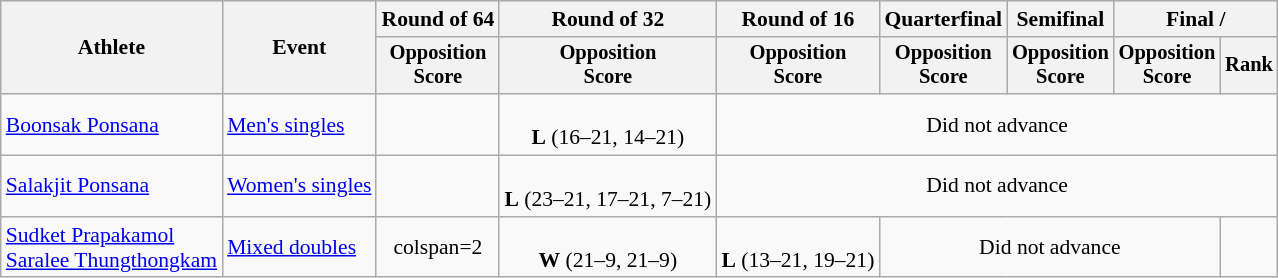<table class=wikitable style="font-size:90%">
<tr>
<th rowspan="2">Athlete</th>
<th rowspan="2">Event</th>
<th>Round of 64</th>
<th>Round of 32</th>
<th>Round of 16</th>
<th>Quarterfinal</th>
<th>Semifinal</th>
<th colspan=2>Final / </th>
</tr>
<tr style="font-size:95%">
<th>Opposition<br>Score</th>
<th>Opposition<br>Score</th>
<th>Opposition<br>Score</th>
<th>Opposition<br>Score</th>
<th>Opposition<br>Score</th>
<th>Opposition<br>Score</th>
<th>Rank</th>
</tr>
<tr align=center>
<td align=left><a href='#'>Boonsak Ponsana</a></td>
<td align=left><a href='#'>Men's singles</a></td>
<td></td>
<td><br><strong>L</strong> (16–21, 14–21)</td>
<td colspan=5>Did not advance</td>
</tr>
<tr align=center>
<td align=left><a href='#'>Salakjit Ponsana</a></td>
<td align=left><a href='#'>Women's singles</a></td>
<td></td>
<td><br><strong>L</strong> (23–21, 17–21, 7–21)</td>
<td colspan=5>Did not advance</td>
</tr>
<tr align=center>
<td align=left><a href='#'>Sudket Prapakamol</a><br><a href='#'>Saralee Thungthongkam</a></td>
<td align=left><a href='#'>Mixed doubles</a></td>
<td>colspan=2 </td>
<td><br><strong>W</strong> (21–9, 21–9)</td>
<td><br><strong>L</strong> (13–21, 19–21)</td>
<td colspan=3>Did not advance</td>
</tr>
</table>
